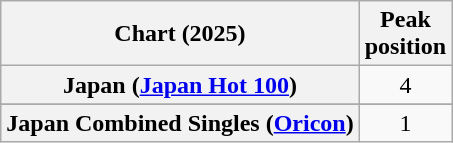<table class="wikitable sortable plainrowheaders" style="text-align:center">
<tr>
<th scope="col">Chart (2025)</th>
<th scope="col">Peak<br>position</th>
</tr>
<tr>
<th scope="row">Japan (<a href='#'>Japan Hot 100</a>)</th>
<td>4</td>
</tr>
<tr>
</tr>
<tr>
<th scope="row">Japan Combined Singles (<a href='#'>Oricon</a>)</th>
<td>1</td>
</tr>
</table>
